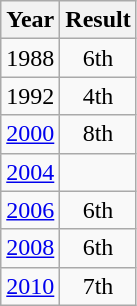<table class="wikitable" style="text-align:center">
<tr>
<th>Year</th>
<th>Result</th>
</tr>
<tr>
<td>1988</td>
<td>6th</td>
</tr>
<tr>
<td>1992</td>
<td>4th</td>
</tr>
<tr>
<td><a href='#'>2000</a></td>
<td>8th</td>
</tr>
<tr>
<td><a href='#'>2004</a></td>
<td></td>
</tr>
<tr>
<td><a href='#'>2006</a></td>
<td>6th</td>
</tr>
<tr>
<td><a href='#'>2008</a></td>
<td>6th</td>
</tr>
<tr>
<td><a href='#'>2010</a></td>
<td>7th</td>
</tr>
</table>
